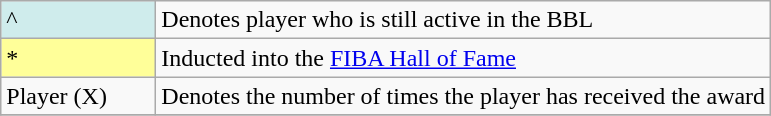<table class="wikitable">
<tr>
<td style="background-color:#CFECEC; width:6em">^</td>
<td>Denotes player who is still active in the BBL</td>
</tr>
<tr>
<td style="background-color:#FFFF99; width:6em">*</td>
<td>Inducted into the <a href='#'>FIBA Hall of Fame</a></td>
</tr>
<tr>
<td>Player (X)</td>
<td>Denotes the number of times the player has received the award</td>
</tr>
<tr>
</tr>
</table>
